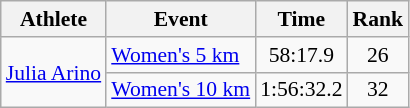<table class=wikitable style="font-size:90%;">
<tr>
<th>Athlete</th>
<th>Event</th>
<th>Time</th>
<th>Rank</th>
</tr>
<tr align=center>
<td align=left rowspan=2><a href='#'>Julia Arino</a></td>
<td align=left><a href='#'>Women's 5 km</a></td>
<td>58:17.9</td>
<td>26</td>
</tr>
<tr align=center>
<td align=left><a href='#'>Women's 10 km</a></td>
<td>1:56:32.2</td>
<td>32</td>
</tr>
</table>
